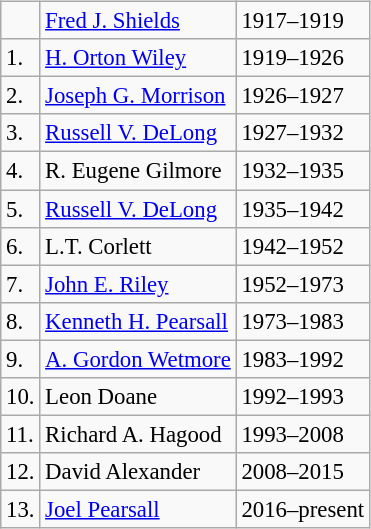<table class=wikitable align="left" style="margin-right:1.6em; font-size:95%;">
<tr>
<td></td>
<td><a href='#'>Fred J. Shields</a></td>
<td>1917–1919</td>
</tr>
<tr>
<td>1.</td>
<td><a href='#'>H. Orton Wiley</a></td>
<td>1919–1926</td>
</tr>
<tr>
<td>2.</td>
<td><a href='#'>Joseph G. Morrison</a></td>
<td>1926–1927</td>
</tr>
<tr>
<td>3.</td>
<td><a href='#'>Russell V. DeLong</a></td>
<td>1927–1932</td>
</tr>
<tr>
<td>4.</td>
<td>R. Eugene Gilmore</td>
<td>1932–1935</td>
</tr>
<tr>
<td>5.</td>
<td><a href='#'>Russell V. DeLong</a></td>
<td>1935–1942</td>
</tr>
<tr>
<td>6.</td>
<td>L.T. Corlett</td>
<td>1942–1952</td>
</tr>
<tr>
<td>7.</td>
<td><a href='#'>John E. Riley</a></td>
<td>1952–1973</td>
</tr>
<tr>
<td>8.</td>
<td><a href='#'>Kenneth H. Pearsall</a></td>
<td>1973–1983</td>
</tr>
<tr>
<td>9.</td>
<td><a href='#'>A. Gordon Wetmore</a></td>
<td>1983–1992</td>
</tr>
<tr>
<td>10.</td>
<td>Leon Doane</td>
<td>1992–1993</td>
</tr>
<tr>
<td>11.</td>
<td>Richard A. Hagood</td>
<td>1993–2008</td>
</tr>
<tr>
<td>12.</td>
<td>David Alexander</td>
<td>2008–2015</td>
</tr>
<tr>
<td>13.</td>
<td><a href='#'>Joel Pearsall</a></td>
<td>2016–present</td>
</tr>
</table>
